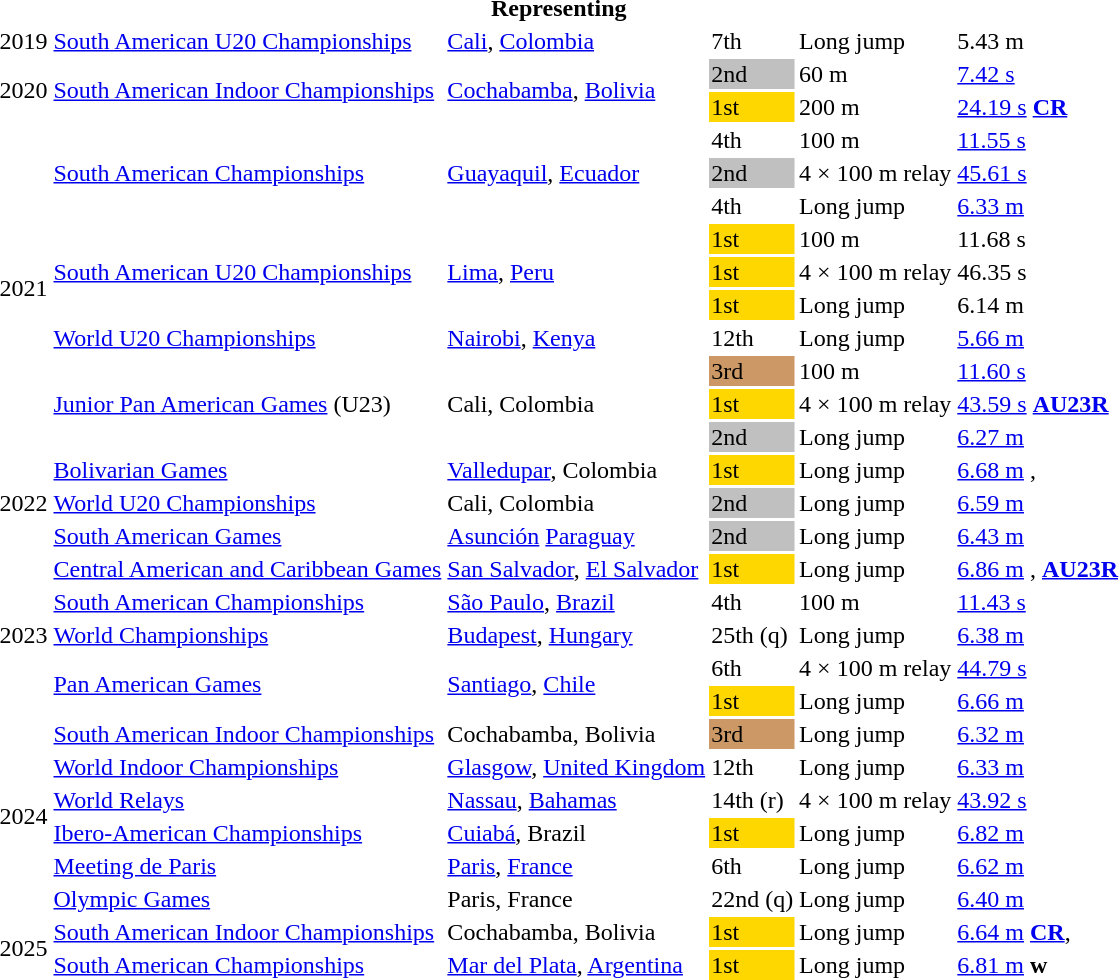<table>
<tr>
<th colspan="6">Representing </th>
</tr>
<tr>
<td>2019</td>
<td><a href='#'>South American U20 Championships</a></td>
<td><a href='#'>Cali</a>, <a href='#'>Colombia</a></td>
<td>7th</td>
<td>Long jump</td>
<td>5.43 m</td>
</tr>
<tr>
<td rowspan=2>2020</td>
<td rowspan=2><a href='#'>South American Indoor Championships</a></td>
<td rowspan=2><a href='#'>Cochabamba</a>, <a href='#'>Bolivia</a></td>
<td bgcolor=silver>2nd</td>
<td>60 m</td>
<td><a href='#'>7.42 s</a> <strong></strong></td>
</tr>
<tr>
<td bgcolor=gold>1st</td>
<td>200 m</td>
<td><a href='#'>24.19 s</a>  <strong><a href='#'>CR</a></strong></td>
</tr>
<tr>
<td rowspan=10>2021</td>
<td rowspan=3><a href='#'>South American Championships</a></td>
<td rowspan=3><a href='#'>Guayaquil</a>, <a href='#'>Ecuador</a></td>
<td>4th</td>
<td>100 m</td>
<td><a href='#'>11.55 s</a></td>
</tr>
<tr>
<td bgcolor=silver>2nd</td>
<td>4 × 100 m relay</td>
<td><a href='#'>45.61 s</a></td>
</tr>
<tr>
<td>4th</td>
<td>Long jump</td>
<td><a href='#'>6.33 m</a></td>
</tr>
<tr>
<td rowspan=3><a href='#'>South American U20 Championships</a></td>
<td rowspan=3><a href='#'>Lima</a>, <a href='#'>Peru</a></td>
<td bgcolor=gold>1st</td>
<td>100 m</td>
<td>11.68 s</td>
</tr>
<tr>
<td bgcolor=gold>1st</td>
<td>4 × 100 m relay</td>
<td>46.35 s</td>
</tr>
<tr>
<td bgcolor=gold>1st</td>
<td>Long jump</td>
<td>6.14 m</td>
</tr>
<tr>
<td><a href='#'>World U20 Championships</a></td>
<td><a href='#'>Nairobi</a>, <a href='#'>Kenya</a></td>
<td>12th</td>
<td>Long jump</td>
<td><a href='#'>5.66 m</a></td>
</tr>
<tr>
<td rowspan=3><a href='#'>Junior Pan American Games</a> (U23)</td>
<td rowspan=3>Cali, Colombia</td>
<td bgcolor="cc9966">3rd</td>
<td>100 m</td>
<td><a href='#'>11.60 s</a></td>
</tr>
<tr>
<td bgcolor=gold>1st</td>
<td>4 × 100 m relay</td>
<td><a href='#'>43.59 s</a> <strong><a href='#'>AU23R</a></strong></td>
</tr>
<tr>
<td bgcolor=silver>2nd</td>
<td>Long jump</td>
<td><a href='#'>6.27 m</a></td>
</tr>
<tr>
<td rowspan=3>2022</td>
<td><a href='#'>Bolivarian Games</a></td>
<td><a href='#'>Valledupar</a>, Colombia</td>
<td bgcolor=gold>1st</td>
<td>Long jump</td>
<td><a href='#'>6.68 m</a> <strong></strong>, <strong></strong></td>
</tr>
<tr>
<td><a href='#'>World U20 Championships</a></td>
<td>Cali, Colombia</td>
<td bgcolor=silver>2nd</td>
<td>Long jump</td>
<td><a href='#'>6.59 m</a></td>
</tr>
<tr>
<td><a href='#'>South American Games</a></td>
<td><a href='#'>Asunción</a> <a href='#'>Paraguay</a></td>
<td bgcolor=silver>2nd</td>
<td>Long jump</td>
<td><a href='#'>6.43 m</a></td>
</tr>
<tr>
<td rowspan=5>2023</td>
<td><a href='#'>Central American and Caribbean Games</a></td>
<td><a href='#'>San Salvador</a>, <a href='#'>El Salvador</a></td>
<td bgcolor=gold>1st</td>
<td>Long jump</td>
<td><a href='#'>6.86 m</a> <strong></strong>, <strong><a href='#'>AU23R</a></strong></td>
</tr>
<tr>
<td><a href='#'>South American Championships</a></td>
<td><a href='#'>São Paulo</a>, <a href='#'>Brazil</a></td>
<td>4th</td>
<td>100 m</td>
<td><a href='#'>11.43 s</a></td>
</tr>
<tr>
<td><a href='#'>World Championships</a></td>
<td><a href='#'>Budapest</a>, <a href='#'>Hungary</a></td>
<td>25th (q)</td>
<td>Long jump</td>
<td><a href='#'>6.38 m</a></td>
</tr>
<tr>
<td rowspan=2><a href='#'>Pan American Games</a></td>
<td rowspan=2><a href='#'>Santiago</a>, <a href='#'>Chile</a></td>
<td>6th</td>
<td>4 × 100 m relay</td>
<td><a href='#'>44.79 s</a></td>
</tr>
<tr>
<td bgcolor=gold>1st</td>
<td>Long jump</td>
<td><a href='#'>6.66 m</a></td>
</tr>
<tr>
<td rowspan=6>2024</td>
<td><a href='#'>South American Indoor Championships</a></td>
<td>Cochabamba, Bolivia</td>
<td bgcolor="cc9966">3rd</td>
<td>Long jump</td>
<td><a href='#'>6.32 m</a></td>
</tr>
<tr>
<td><a href='#'>World Indoor Championships</a></td>
<td><a href='#'>Glasgow</a>, <a href='#'>United Kingdom</a></td>
<td>12th</td>
<td>Long jump</td>
<td><a href='#'>6.33 m</a></td>
</tr>
<tr>
<td><a href='#'>World Relays</a></td>
<td><a href='#'>Nassau</a>, <a href='#'>Bahamas</a></td>
<td>14th (r)</td>
<td>4 × 100 m relay</td>
<td><a href='#'>43.92 s</a></td>
</tr>
<tr>
<td><a href='#'>Ibero-American Championships</a></td>
<td><a href='#'>Cuiabá</a>, Brazil</td>
<td bgcolor=gold>1st</td>
<td>Long jump</td>
<td><a href='#'>6.82 m</a></td>
</tr>
<tr>
<td><a href='#'>Meeting de Paris</a></td>
<td><a href='#'>Paris</a>, <a href='#'>France</a></td>
<td>6th</td>
<td>Long jump</td>
<td><a href='#'>6.62 m</a></td>
</tr>
<tr>
<td><a href='#'>Olympic Games</a></td>
<td>Paris, France</td>
<td>22nd (q)</td>
<td>Long jump</td>
<td><a href='#'>6.40 m</a></td>
</tr>
<tr>
<td rowspan=2>2025</td>
<td><a href='#'>South American Indoor Championships</a></td>
<td>Cochabamba, Bolivia</td>
<td bgcolor=gold>1st</td>
<td>Long jump</td>
<td><a href='#'>6.64 m</a> <strong><a href='#'>CR</a></strong>, <strong></strong></td>
</tr>
<tr>
<td><a href='#'>South American Championships</a></td>
<td><a href='#'>Mar del Plata</a>, <a href='#'>Argentina</a></td>
<td bgcolor=gold>1st</td>
<td>Long jump</td>
<td><a href='#'>6.81 m</a> <strong>w</strong></td>
</tr>
</table>
